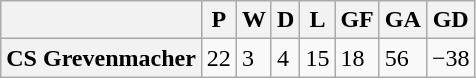<table class="wikitable">
<tr>
<th></th>
<th>P</th>
<th>W</th>
<th>D</th>
<th>L</th>
<th>GF</th>
<th>GA</th>
<th>GD</th>
</tr>
<tr>
<th>CS Grevenmacher</th>
<td>22</td>
<td>3</td>
<td>4</td>
<td>15</td>
<td>18</td>
<td>56</td>
<td>−38</td>
</tr>
</table>
